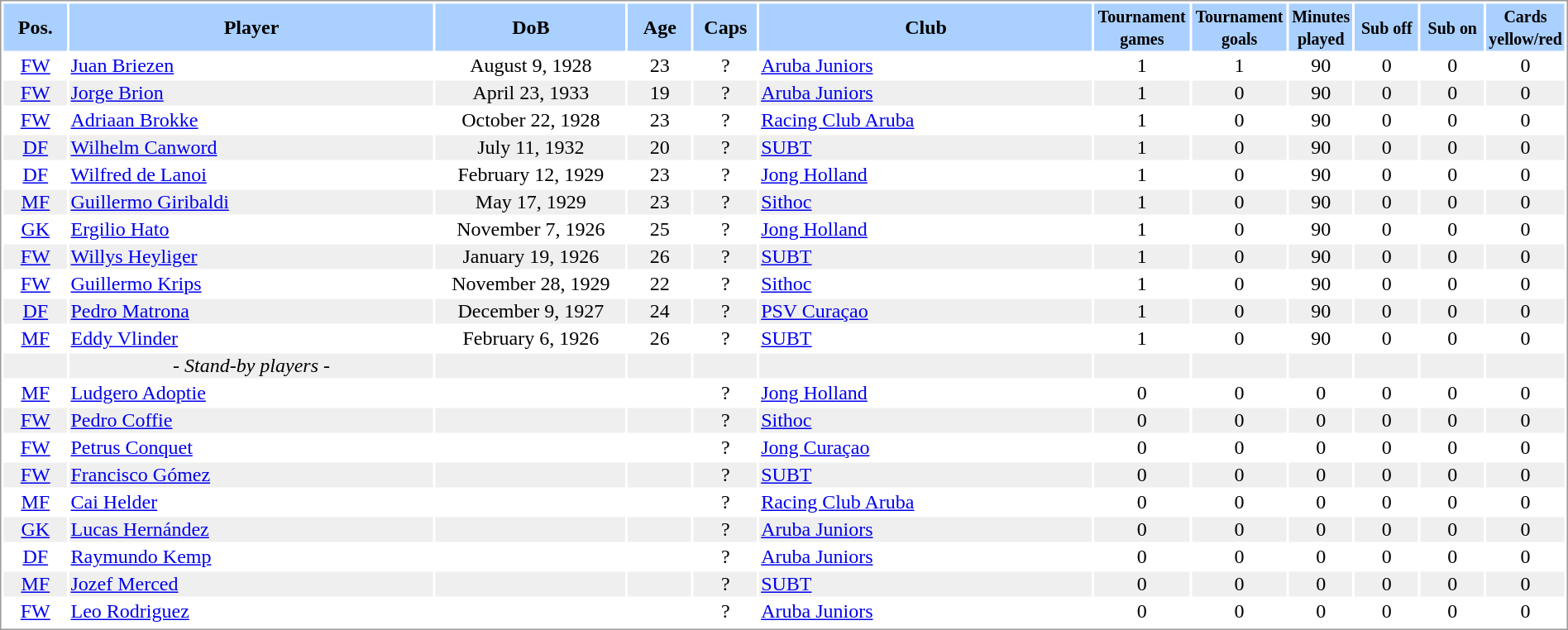<table border="0" width="100%" style="border: 1px solid #999; background-color:#FFFFFF; text-align:center">
<tr align="center" bgcolor="#AAD0FF">
<th width=4%>Pos.</th>
<th width=23%>Player</th>
<th width=12%>DoB</th>
<th width=4%>Age</th>
<th width=4%>Caps</th>
<th width=21%>Club</th>
<th width=6%><small>Tournament<br>games</small></th>
<th width=6%><small>Tournament<br>goals</small></th>
<th width=4%><small>Minutes<br>played</small></th>
<th width=4%><small>Sub off</small></th>
<th width=4%><small>Sub on</small></th>
<th width=4%><small>Cards<br>yellow/red</small></th>
</tr>
<tr>
<td><a href='#'>FW</a></td>
<td align="left"><a href='#'>Juan Briezen</a></td>
<td>August 9, 1928</td>
<td>23</td>
<td>?</td>
<td align="left"> <a href='#'>Aruba Juniors</a></td>
<td>1</td>
<td>1</td>
<td>90</td>
<td>0</td>
<td>0</td>
<td>0</td>
</tr>
<tr bgcolor="#EFEFEF">
<td><a href='#'>FW</a></td>
<td align="left"><a href='#'>Jorge Brion</a></td>
<td>April 23, 1933</td>
<td>19</td>
<td>?</td>
<td align="left"> <a href='#'>Aruba Juniors</a></td>
<td>1</td>
<td>0</td>
<td>90</td>
<td>0</td>
<td>0</td>
<td>0</td>
</tr>
<tr>
<td><a href='#'>FW</a></td>
<td align="left"><a href='#'>Adriaan Brokke</a></td>
<td>October 22, 1928</td>
<td>23</td>
<td>?</td>
<td align="left"> <a href='#'>Racing Club Aruba</a></td>
<td>1</td>
<td>0</td>
<td>90</td>
<td>0</td>
<td>0</td>
<td>0</td>
</tr>
<tr bgcolor="#EFEFEF">
<td><a href='#'>DF</a></td>
<td align="left"><a href='#'>Wilhelm Canword</a></td>
<td>July 11, 1932</td>
<td>20</td>
<td>?</td>
<td align="left"> <a href='#'>SUBT</a></td>
<td>1</td>
<td>0</td>
<td>90</td>
<td>0</td>
<td>0</td>
<td>0</td>
</tr>
<tr>
<td><a href='#'>DF</a></td>
<td align="left"><a href='#'>Wilfred de Lanoi</a></td>
<td>February 12, 1929</td>
<td>23</td>
<td>?</td>
<td align="left"> <a href='#'>Jong Holland</a></td>
<td>1</td>
<td>0</td>
<td>90</td>
<td>0</td>
<td>0</td>
<td>0</td>
</tr>
<tr bgcolor="#EFEFEF">
<td><a href='#'>MF</a></td>
<td align="left"><a href='#'>Guillermo Giribaldi</a></td>
<td>May 17, 1929</td>
<td>23</td>
<td>?</td>
<td align="left"> <a href='#'>Sithoc</a></td>
<td>1</td>
<td>0</td>
<td>90</td>
<td>0</td>
<td>0</td>
<td>0</td>
</tr>
<tr>
<td><a href='#'>GK</a></td>
<td align="left"><a href='#'>Ergilio Hato</a></td>
<td>November 7, 1926</td>
<td>25</td>
<td>?</td>
<td align="left"> <a href='#'>Jong Holland</a></td>
<td>1</td>
<td>0</td>
<td>90</td>
<td>0</td>
<td>0</td>
<td>0</td>
</tr>
<tr bgcolor="#EFEFEF">
<td><a href='#'>FW</a></td>
<td align="left"><a href='#'>Willys Heyliger</a></td>
<td>January 19, 1926</td>
<td>26</td>
<td>?</td>
<td align="left"> <a href='#'>SUBT</a></td>
<td>1</td>
<td>0</td>
<td>90</td>
<td>0</td>
<td>0</td>
<td>0</td>
</tr>
<tr>
<td><a href='#'>FW</a></td>
<td align="left"><a href='#'>Guillermo Krips</a></td>
<td>November 28, 1929</td>
<td>22</td>
<td>?</td>
<td align="left"> <a href='#'>Sithoc</a></td>
<td>1</td>
<td>0</td>
<td>90</td>
<td>0</td>
<td>0</td>
<td>0</td>
</tr>
<tr bgcolor="#EFEFEF">
<td><a href='#'>DF</a></td>
<td align="left"><a href='#'>Pedro Matrona</a></td>
<td>December 9, 1927</td>
<td>24</td>
<td>?</td>
<td align="left"> <a href='#'>PSV Curaçao</a></td>
<td>1</td>
<td>0</td>
<td>90</td>
<td>0</td>
<td>0</td>
<td>0</td>
</tr>
<tr>
<td><a href='#'>MF</a></td>
<td align="left"><a href='#'>Eddy Vlinder</a></td>
<td>February 6, 1926</td>
<td>26</td>
<td>?</td>
<td align="left"> <a href='#'>SUBT</a></td>
<td>1</td>
<td>0</td>
<td>90</td>
<td>0</td>
<td>0</td>
<td>0</td>
</tr>
<tr bgcolor="#EFEFEF">
<td></td>
<td>- <em>Stand-by players</em> -</td>
<td></td>
<td></td>
<td></td>
<td></td>
<td></td>
<td></td>
<td></td>
<td></td>
<td></td>
<td></td>
</tr>
<tr>
<td><a href='#'>MF</a></td>
<td align="left"><a href='#'>Ludgero Adoptie</a></td>
<td></td>
<td></td>
<td>?</td>
<td align="left"> <a href='#'>Jong Holland</a></td>
<td>0</td>
<td>0</td>
<td>0</td>
<td>0</td>
<td>0</td>
<td>0</td>
</tr>
<tr bgcolor="#EFEFEF">
<td><a href='#'>FW</a></td>
<td align="left"><a href='#'>Pedro Coffie</a></td>
<td></td>
<td></td>
<td>?</td>
<td align="left"> <a href='#'>Sithoc</a></td>
<td>0</td>
<td>0</td>
<td>0</td>
<td>0</td>
<td>0</td>
<td>0</td>
</tr>
<tr>
<td><a href='#'>FW</a></td>
<td align="left"><a href='#'>Petrus Conquet</a></td>
<td></td>
<td></td>
<td>?</td>
<td align="left"> <a href='#'>Jong Curaçao</a></td>
<td>0</td>
<td>0</td>
<td>0</td>
<td>0</td>
<td>0</td>
<td>0</td>
</tr>
<tr bgcolor="#EFEFEF">
<td><a href='#'>FW</a></td>
<td align="left"><a href='#'>Francisco Gómez</a></td>
<td></td>
<td></td>
<td>?</td>
<td align="left"> <a href='#'>SUBT</a></td>
<td>0</td>
<td>0</td>
<td>0</td>
<td>0</td>
<td>0</td>
<td>0</td>
</tr>
<tr>
<td><a href='#'>MF</a></td>
<td align="left"><a href='#'>Cai Helder</a></td>
<td></td>
<td></td>
<td>?</td>
<td align="left"> <a href='#'>Racing Club Aruba</a></td>
<td>0</td>
<td>0</td>
<td>0</td>
<td>0</td>
<td>0</td>
<td>0</td>
</tr>
<tr bgcolor="#EFEFEF">
<td><a href='#'>GK</a></td>
<td align="left"><a href='#'>Lucas Hernández</a></td>
<td></td>
<td></td>
<td>?</td>
<td align="left"> <a href='#'>Aruba Juniors</a></td>
<td>0</td>
<td>0</td>
<td>0</td>
<td>0</td>
<td>0</td>
<td>0</td>
</tr>
<tr>
<td><a href='#'>DF</a></td>
<td align="left"><a href='#'>Raymundo Kemp</a></td>
<td></td>
<td></td>
<td>?</td>
<td align="left"> <a href='#'>Aruba Juniors</a></td>
<td>0</td>
<td>0</td>
<td>0</td>
<td>0</td>
<td>0</td>
<td>0</td>
</tr>
<tr bgcolor="#EFEFEF">
<td><a href='#'>MF</a></td>
<td align="left"><a href='#'>Jozef Merced</a></td>
<td></td>
<td></td>
<td>?</td>
<td align="left"> <a href='#'>SUBT</a></td>
<td>0</td>
<td>0</td>
<td>0</td>
<td>0</td>
<td>0</td>
<td>0</td>
</tr>
<tr>
<td><a href='#'>FW</a></td>
<td align="left"><a href='#'>Leo Rodriguez</a></td>
<td></td>
<td></td>
<td>?</td>
<td align="left"> <a href='#'>Aruba Juniors</a></td>
<td>0</td>
<td>0</td>
<td>0</td>
<td>0</td>
<td>0</td>
<td>0</td>
</tr>
<tr>
</tr>
</table>
